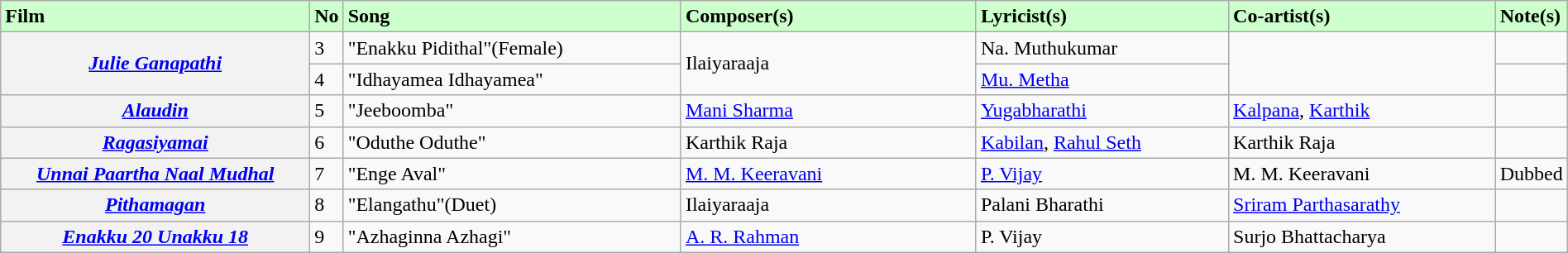<table class="wikitable plainrowheaders" width="100%" textcolor:#000;">
<tr style="background:#cfc; text-align:"center;">
<td scope="col" width=21%><strong>Film</strong></td>
<td><strong>No</strong></td>
<td scope="col" width=23%><strong>Song</strong></td>
<td scope="col" width=20%><strong>Composer(s)</strong></td>
<td scope="col" width=17%><strong>Lyricist(s)</strong></td>
<td scope="col" width=18%><strong>Co-artist(s)</strong></td>
<td><strong>Note(s)</strong></td>
</tr>
<tr>
<th rowspan="2"><em><a href='#'>Julie Ganapathi</a></em></th>
<td>3</td>
<td>"Enakku Pidithal"(Female)</td>
<td rowspan="2">Ilaiyaraaja</td>
<td>Na. Muthukumar</td>
<td rowspan="2"></td>
<td></td>
</tr>
<tr>
<td>4</td>
<td>"Idhayamea Idhayamea"</td>
<td><a href='#'>Mu. Metha</a></td>
<td></td>
</tr>
<tr>
<th><em><a href='#'>Alaudin</a></em></th>
<td>5</td>
<td>"Jeeboomba"</td>
<td><a href='#'>Mani Sharma</a></td>
<td><a href='#'>Yugabharathi</a></td>
<td><a href='#'>Kalpana</a>, <a href='#'>Karthik</a></td>
<td></td>
</tr>
<tr>
<th><em><a href='#'>Ragasiyamai</a></em></th>
<td>6</td>
<td>"Oduthe Oduthe"</td>
<td>Karthik Raja</td>
<td><a href='#'>Kabilan</a>, <a href='#'>Rahul Seth</a></td>
<td>Karthik Raja</td>
<td></td>
</tr>
<tr>
<th><em><a href='#'>Unnai Paartha Naal Mudhal</a></em></th>
<td>7</td>
<td>"Enge Aval"</td>
<td><a href='#'>M. M. Keeravani</a></td>
<td><a href='#'>P. Vijay</a></td>
<td>M. M. Keeravani</td>
<td>Dubbed</td>
</tr>
<tr>
<th><em><a href='#'>Pithamagan</a></em></th>
<td>8</td>
<td>"Elangathu"(Duet)</td>
<td>Ilaiyaraaja</td>
<td>Palani Bharathi</td>
<td><a href='#'>Sriram Parthasarathy</a></td>
<td></td>
</tr>
<tr>
<th><em><a href='#'>Enakku 20 Unakku 18</a></em></th>
<td>9</td>
<td>"Azhaginna Azhagi"</td>
<td><a href='#'>A. R. Rahman</a></td>
<td>P. Vijay</td>
<td>Surjo Bhattacharya</td>
<td></td>
</tr>
</table>
